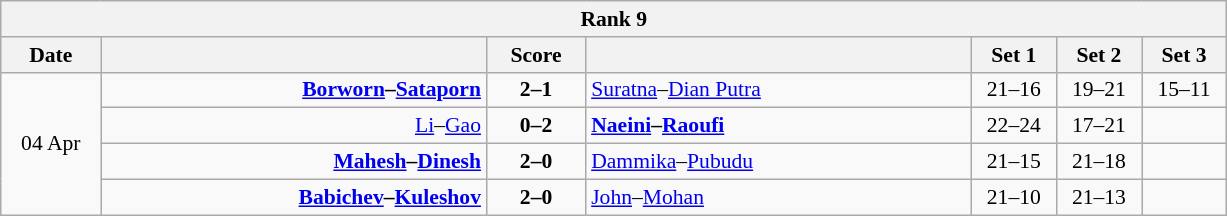<table class="wikitable" style="text-align: center; font-size:90% ">
<tr>
<th colspan=7>Rank 9</th>
</tr>
<tr>
<th width="60">Date</th>
<th align="right" width="250"></th>
<th width="60">Score</th>
<th align="left" width="250"></th>
<th width="50">Set 1</th>
<th width="50">Set 2</th>
<th width="50">Set 3</th>
</tr>
<tr>
<td rowspan=4>04 Apr</td>
<td align=right><strong><a href='#'>Borworn</a>–<a href='#'>Sataporn</a> </strong></td>
<td align=center><strong>2–1</strong></td>
<td align=left> <a href='#'>Suratna</a>–<a href='#'>Dian Putra</a></td>
<td>21–16</td>
<td>19–21</td>
<td>15–11</td>
</tr>
<tr>
<td align=right><a href='#'>Li</a>–<a href='#'>Gao</a> </td>
<td align=center><strong>0–2</strong></td>
<td align=left><strong> <a href='#'>Naeini</a>–<a href='#'>Raoufi</a></strong></td>
<td>22–24</td>
<td>17–21</td>
<td></td>
</tr>
<tr>
<td align=right><strong><a href='#'>Mahesh</a>–<a href='#'>Dinesh</a> </strong></td>
<td align=center><strong>2–0</strong></td>
<td align=left> <a href='#'>Dammika</a>–<a href='#'>Pubudu</a></td>
<td>21–15</td>
<td>21–18</td>
<td></td>
</tr>
<tr>
<td align=right><strong><a href='#'>Babichev</a>–<a href='#'>Kuleshov</a> </strong></td>
<td align=center><strong>2–0</strong></td>
<td align=left> <a href='#'>John</a>–<a href='#'>Mohan</a></td>
<td>21–10</td>
<td>21–13</td>
<td></td>
</tr>
</table>
